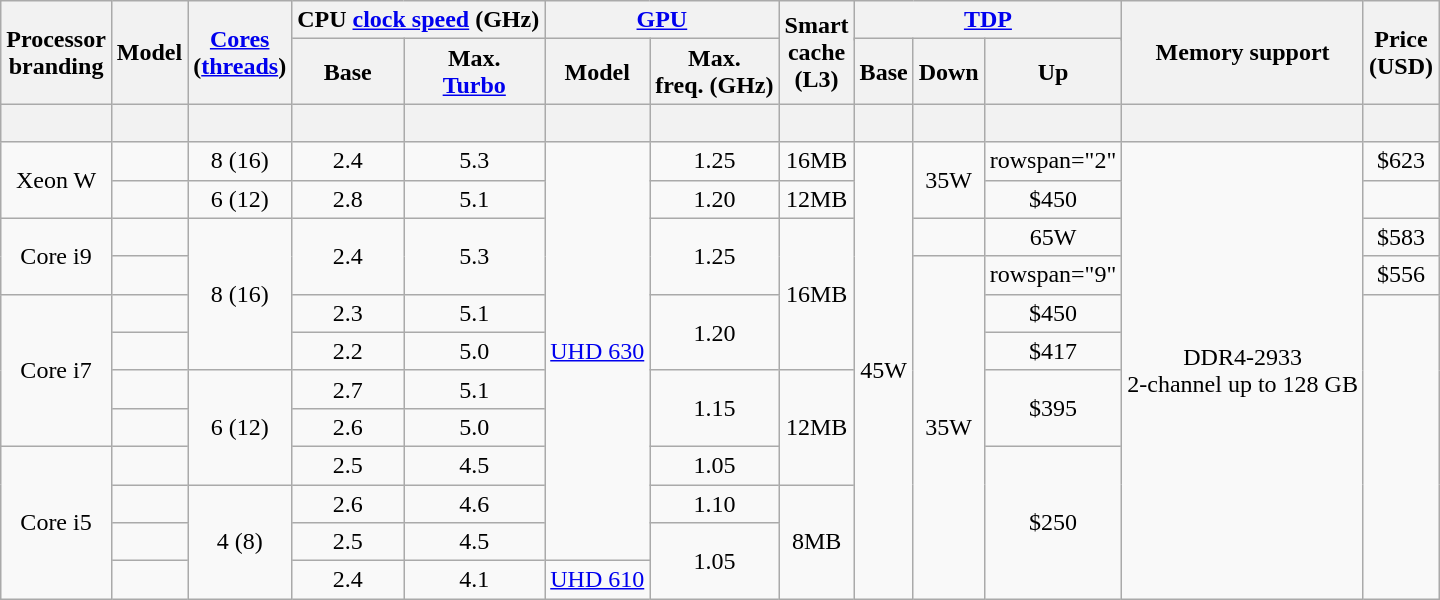<table class="wikitable sortable hover-highlight" style="text-align: center;">
<tr>
<th rowspan="3">Processor <br> branding</th>
<th rowspan="3">Model</th>
<th rowspan="3"><a href='#'>Cores</a> <br> (<a href='#'>threads</a>)</th>
<th colspan="2">CPU <a href='#'>clock speed</a> (GHz)</th>
<th colspan="2"><a href='#'>GPU</a></th>
<th rowspan="3">Smart <br> cache <br> (L3)</th>
<th colspan="3" rowspan="2"><a href='#'>TDP</a></th>
<th rowspan="3">Memory support</th>
<th rowspan="3">Price <br> (USD)</th>
</tr>
<tr>
<th rowspan="2">Base</th>
<th rowspan="2">Max.<br><a href='#'>Turbo</a></th>
<th rowspan="2">Model</th>
<th rowspan="2">Max.<br>freq. (GHz)</th>
</tr>
<tr>
<th>Base</th>
<th>Down</th>
<th>Up</th>
</tr>
<tr>
<th style="background-position:center"><br></th>
<th style="background-position:center"></th>
<th style="background-position:center"></th>
<th style="background-position:center"></th>
<th style="background-position:center"></th>
<th style="background-position:center"></th>
<th style="background-position:center"></th>
<th style="background-position:center"></th>
<th style="background-position:center"></th>
<th style="background-position:center"></th>
<th style="background-position:center"></th>
<th style="background-position:center"></th>
<th style="background-position:center"></th>
</tr>
<tr>
<td rowspan="2">Xeon W</td>
<td></td>
<td>8 (16)</td>
<td>2.4</td>
<td>5.3</td>
<td rowspan="11"><a href='#'>UHD 630</a></td>
<td>1.25</td>
<td>16MB</td>
<td rowspan="12">45W</td>
<td rowspan="2">35W</td>
<td>rowspan="2" </td>
<td rowspan="12">DDR4-2933<br>2-channel up to 128 GB</td>
<td>$623</td>
</tr>
<tr>
<td></td>
<td>6 (12)</td>
<td>2.8</td>
<td>5.1</td>
<td>1.20</td>
<td>12MB</td>
<td>$450</td>
</tr>
<tr>
<td rowspan="2">Core i9</td>
<td></td>
<td rowspan="4">8 (16)</td>
<td rowspan="2">2.4</td>
<td rowspan="2">5.3</td>
<td rowspan="2">1.25</td>
<td rowspan="4">16MB</td>
<td></td>
<td>65W</td>
<td>$583</td>
</tr>
<tr>
<td></td>
<td rowspan="9">35W</td>
<td>rowspan="9" </td>
<td>$556</td>
</tr>
<tr>
<td rowspan="4">Core i7</td>
<td></td>
<td>2.3</td>
<td>5.1</td>
<td rowspan="2">1.20</td>
<td>$450</td>
</tr>
<tr>
<td></td>
<td>2.2</td>
<td>5.0</td>
<td>$417</td>
</tr>
<tr>
<td></td>
<td rowspan="3">6 (12)</td>
<td>2.7</td>
<td>5.1</td>
<td rowspan="2">1.15</td>
<td rowspan="3">12MB</td>
<td rowspan="2">$395</td>
</tr>
<tr>
<td></td>
<td>2.6</td>
<td>5.0</td>
</tr>
<tr>
<td rowspan="4">Core i5</td>
<td></td>
<td>2.5</td>
<td>4.5</td>
<td>1.05</td>
<td rowspan="4">$250</td>
</tr>
<tr>
<td></td>
<td rowspan="3">4 (8)</td>
<td>2.6</td>
<td>4.6</td>
<td>1.10</td>
<td rowspan="3">8MB</td>
</tr>
<tr>
<td></td>
<td>2.5</td>
<td>4.5</td>
<td rowspan="2">1.05</td>
</tr>
<tr>
<td></td>
<td>2.4</td>
<td>4.1</td>
<td><a href='#'>UHD 610</a></td>
</tr>
</table>
